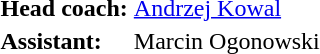<table>
<tr>
<td><strong>Head coach:</strong></td>
<td> <a href='#'>Andrzej Kowal</a></td>
</tr>
<tr>
<td><strong>Assistant:</strong></td>
<td> Marcin Ogonowski</td>
</tr>
<tr>
</tr>
</table>
